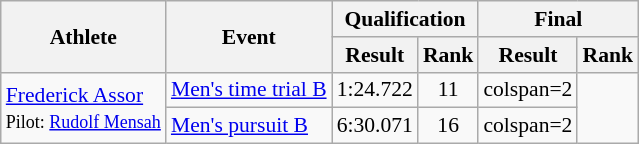<table class=wikitable style="font-size:90%">
<tr>
<th rowspan="2">Athlete</th>
<th rowspan="2">Event</th>
<th colspan="2">Qualification</th>
<th colspan="2">Final</th>
</tr>
<tr>
<th>Result</th>
<th>Rank</th>
<th>Result</th>
<th>Rank</th>
</tr>
<tr align=center>
<td align=left rowspan=2><a href='#'>Frederick Assor</a><br><small>Pilot: <a href='#'>Rudolf Mensah</a></small></td>
<td align=left><a href='#'>Men's time trial B</a></td>
<td>1:24.722</td>
<td>11</td>
<td>colspan=2 </td>
</tr>
<tr align=center>
<td align=left><a href='#'>Men's pursuit B</a></td>
<td>6:30.071</td>
<td>16</td>
<td>colspan=2 </td>
</tr>
</table>
